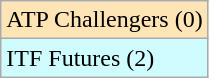<table class="wikitable">
<tr style="background:moccasin;">
<td>ATP Challengers (0)</td>
</tr>
<tr style="background:#cffcff;">
<td>ITF Futures (2)</td>
</tr>
</table>
